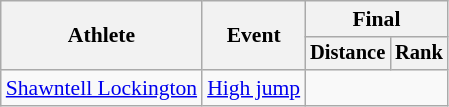<table class=wikitable style="font-size:90%">
<tr>
<th rowspan=2>Athlete</th>
<th rowspan=2>Event</th>
<th colspan=2>Final</th>
</tr>
<tr style="font-size:95%">
<th>Distance</th>
<th>Rank</th>
</tr>
<tr align=center>
<td align=left><a href='#'>Shawntell Lockington</a></td>
<td align=left><a href='#'>High jump</a></td>
<td colspan=2></td>
</tr>
</table>
